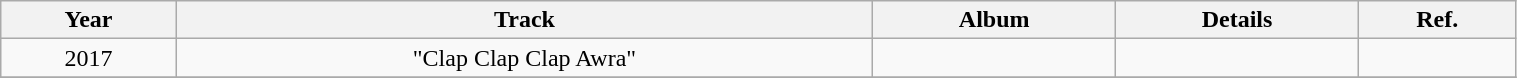<table class="wikitable"  style="text-align:center; width:80%;">
<tr>
<th>Year</th>
<th>Track</th>
<th>Album</th>
<th>Details</th>
<th>Ref.</th>
</tr>
<tr>
<td>2017</td>
<td>"Clap Clap Clap Awra"</td>
<td></td>
<td></td>
<td></td>
</tr>
<tr>
</tr>
</table>
